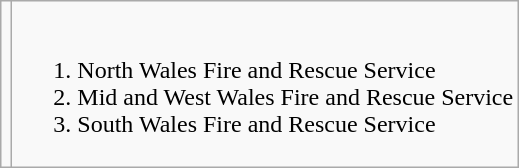<table class="wikitable">
<tr>
<td><br>


</td>
<td><br><ol><li>North Wales Fire and Rescue Service</li><li>Mid and West Wales Fire and Rescue Service</li><li>South Wales Fire and Rescue Service</li></ol></td>
</tr>
</table>
